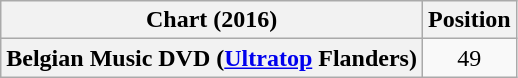<table class="wikitable sortable plainrowheaders" style=text-align:center>
<tr>
<th scope="col">Chart (2016)</th>
<th scope="col">Position</th>
</tr>
<tr>
<th scope="row">Belgian Music DVD (<a href='#'>Ultratop</a> Flanders)</th>
<td style="text-align:center;">49</td>
</tr>
</table>
